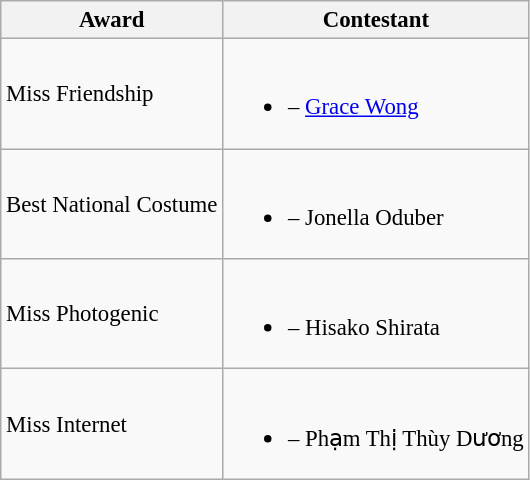<table class="wikitable sortable" style="font-size:95%;">
<tr>
<th>Award</th>
<th>Contestant</th>
</tr>
<tr>
<td>Miss Friendship</td>
<td><br><ul><li> – <a href='#'>Grace Wong</a></li></ul></td>
</tr>
<tr>
<td>Best National Costume</td>
<td><br><ul><li> – Jonella Oduber</li></ul></td>
</tr>
<tr>
<td>Miss Photogenic</td>
<td><br><ul><li> – Hisako Shirata</li></ul></td>
</tr>
<tr>
<td>Miss Internet</td>
<td><br><ul><li> – Phạm Thị Thùy Dương</li></ul></td>
</tr>
</table>
